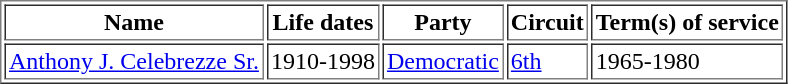<table table border="1" cellpadding="2">
<tr>
<th>Name</th>
<th>Life dates</th>
<th>Party</th>
<th>Circuit</th>
<th>Term(s) of service</th>
</tr>
<tr>
<td><a href='#'>Anthony J. Celebrezze Sr.</a></td>
<td>1910-1998</td>
<td><a href='#'>Democratic</a></td>
<td><a href='#'>6th</a></td>
<td>1965-1980</td>
</tr>
</table>
